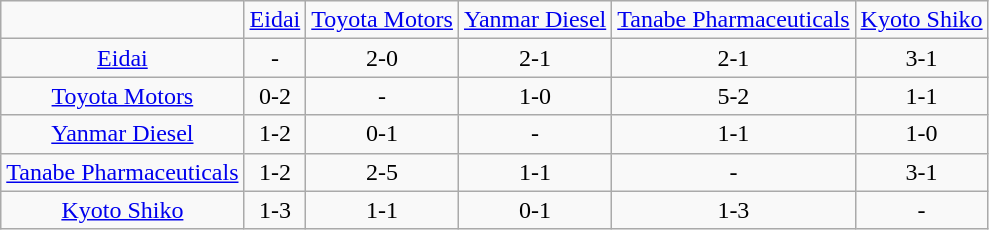<table class="wikitable">
<tr align=center>
<td></td>
<td><a href='#'>Eidai</a></td>
<td><a href='#'>Toyota Motors</a></td>
<td><a href='#'>Yanmar Diesel</a></td>
<td><a href='#'>Tanabe Pharmaceuticals</a></td>
<td><a href='#'>Kyoto Shiko</a></td>
</tr>
<tr align=center>
<td><a href='#'>Eidai</a></td>
<td>-</td>
<td>2-0</td>
<td>2-1</td>
<td>2-1</td>
<td>3-1</td>
</tr>
<tr align=center>
<td><a href='#'>Toyota Motors</a></td>
<td>0-2</td>
<td>-</td>
<td>1-0</td>
<td>5-2</td>
<td>1-1</td>
</tr>
<tr align=center>
<td><a href='#'>Yanmar Diesel</a></td>
<td>1-2</td>
<td>0-1</td>
<td>-</td>
<td>1-1</td>
<td>1-0</td>
</tr>
<tr align=center>
<td><a href='#'>Tanabe Pharmaceuticals</a></td>
<td>1-2</td>
<td>2-5</td>
<td>1-1</td>
<td>-</td>
<td>3-1</td>
</tr>
<tr align=center>
<td><a href='#'>Kyoto Shiko</a></td>
<td>1-3</td>
<td>1-1</td>
<td>0-1</td>
<td>1-3</td>
<td>-</td>
</tr>
</table>
